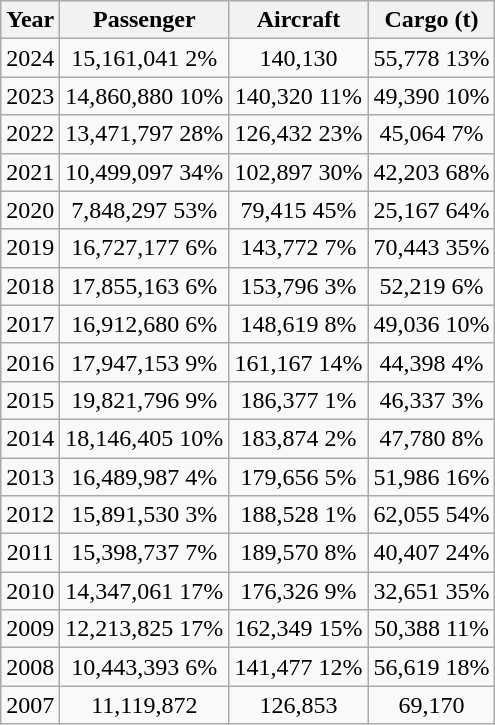<table class="wikitable">
<tr>
<th>Year</th>
<th style="text-align:center;">Passenger</th>
<th>Aircraft</th>
<th>Cargo (t)</th>
</tr>
<tr style="text-align:center;">
<td>2024</td>
<td style="text-align:center;">15,161,041  2%</td>
<td>140,130 </td>
<td>55,778  13%</td>
</tr>
<tr style="text-align:center;">
<td>2023</td>
<td style="text-align:center;">14,860,880  10%</td>
<td>140,320  11%</td>
<td>49,390  10%</td>
</tr>
<tr style="text-align:center;">
<td>2022</td>
<td style="text-align:center;">13,471,797  28%</td>
<td>126,432  23%</td>
<td>45,064  7%</td>
</tr>
<tr style="text-align:center;">
<td>2021</td>
<td style="text-align:center;">10,499,097  34%</td>
<td>102,897  30%</td>
<td>42,203  68%</td>
</tr>
<tr style="text-align:center;">
<td>2020</td>
<td style="text-align:center;">7,848,297  53%</td>
<td>79,415  45%</td>
<td>25,167  64%</td>
</tr>
<tr style="text-align:center;">
<td>2019</td>
<td style="text-align:center;">16,727,177  6%</td>
<td>143,772  7%</td>
<td>70,443  35%</td>
</tr>
<tr style="text-align:center;">
<td>2018</td>
<td style="text-align:center;">17,855,163  6%</td>
<td>153,796  3%</td>
<td>52,219  6%</td>
</tr>
<tr style="text-align:center;">
<td>2017</td>
<td style="text-align:center;">16,912,680  6%</td>
<td>148,619  8%</td>
<td>49,036  10%</td>
</tr>
<tr style="text-align:center;">
<td>2016</td>
<td style="text-align:center;">17,947,153  9%</td>
<td>161,167  14%</td>
<td>44,398  4%</td>
</tr>
<tr style="text-align:center;">
<td>2015</td>
<td style="text-align:center;">19,821,796  9%</td>
<td>186,377  1%</td>
<td>46,337  3%</td>
</tr>
<tr style="text-align:center;">
<td>2014</td>
<td style="text-align:center;">18,146,405  10%</td>
<td>183,874  2%</td>
<td>47,780  8%</td>
</tr>
<tr style="text-align:center;">
<td>2013</td>
<td style="text-align:center;">16,489,987  4%</td>
<td>179,656  5%</td>
<td>51,986  16%</td>
</tr>
<tr style="text-align:center;">
<td>2012</td>
<td style="text-align:center;">15,891,530  3%</td>
<td>188,528  1%</td>
<td>62,055  54%</td>
</tr>
<tr style="text-align:center;">
<td>2011</td>
<td style="text-align:center;">15,398,737  7%</td>
<td>189,570  8%</td>
<td>40,407  24%</td>
</tr>
<tr style="text-align:center;">
<td>2010</td>
<td style="text-align:center;">14,347,061  17%</td>
<td>176,326  9%</td>
<td>32,651  35%</td>
</tr>
<tr style="text-align:center;">
<td>2009</td>
<td style="text-align:center;">12,213,825  17%</td>
<td>162,349  15%</td>
<td>50,388  11%</td>
</tr>
<tr style="text-align:center;">
<td>2008</td>
<td style="text-align:center;">10,443,393  6%</td>
<td>141,477  12%</td>
<td>56,619  18%</td>
</tr>
<tr style="text-align:center;">
<td>2007</td>
<td style="text-align:center;">11,119,872</td>
<td>126,853</td>
<td>69,170</td>
</tr>
</table>
